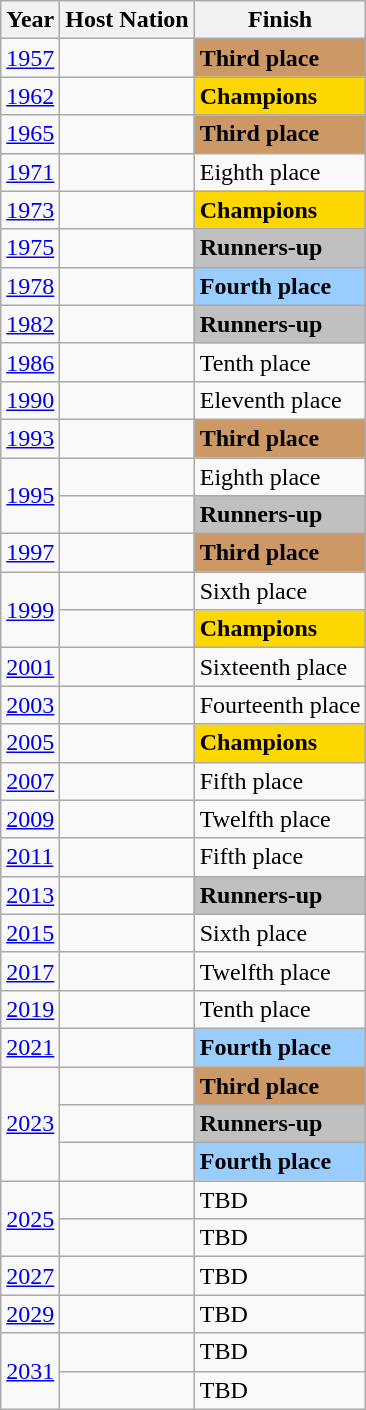<table class="wikitable">
<tr>
<th>Year</th>
<th>Host Nation</th>
<th>Finish</th>
</tr>
<tr>
<td><a href='#'>1957</a></td>
<td></td>
<td bgcolor=#CC9966><strong>Third place</strong></td>
</tr>
<tr>
<td><a href='#'>1962</a></td>
<td></td>
<td bgcolor=gold><strong>Champions</strong></td>
</tr>
<tr>
<td><a href='#'>1965</a></td>
<td></td>
<td bgcolor=#CC9966><strong>Third place</strong></td>
</tr>
<tr>
<td><a href='#'>1971</a></td>
<td></td>
<td>Eighth place</td>
</tr>
<tr>
<td><a href='#'>1973</a></td>
<td></td>
<td bgcolor=gold><strong>Champions</strong></td>
</tr>
<tr>
<td><a href='#'>1975</a></td>
<td></td>
<td bgcolor=Silver><strong>Runners-up</strong></td>
</tr>
<tr>
<td><a href='#'>1978</a></td>
<td></td>
<td bgcolor=#9acdff><strong>Fourth place</strong></td>
</tr>
<tr>
<td><a href='#'>1982</a></td>
<td></td>
<td bgcolor=Silver><strong>Runners-up</strong></td>
</tr>
<tr>
<td><a href='#'>1986</a></td>
<td></td>
<td>Tenth place</td>
</tr>
<tr>
<td><a href='#'>1990</a></td>
<td></td>
<td>Eleventh place</td>
</tr>
<tr>
<td><a href='#'>1993</a></td>
<td></td>
<td bgcolor=#CC9966><strong>Third place</strong></td>
</tr>
<tr>
<td rowspan=2><a href='#'>1995</a></td>
<td></td>
<td>Eighth place</td>
</tr>
<tr>
<td></td>
<td bgcolor=Silver><strong>Runners-up</strong></td>
</tr>
<tr>
<td><a href='#'>1997</a></td>
<td></td>
<td bgcolor=#CC9966><strong>Third place</strong></td>
</tr>
<tr>
<td rowspan=2><a href='#'>1999</a></td>
<td></td>
<td>Sixth place</td>
</tr>
<tr>
<td></td>
<td bgcolor=gold><strong>Champions</strong></td>
</tr>
<tr>
<td><a href='#'>2001</a></td>
<td></td>
<td>Sixteenth place</td>
</tr>
<tr>
<td><a href='#'>2003</a></td>
<td></td>
<td>Fourteenth place</td>
</tr>
<tr>
<td><a href='#'>2005</a></td>
<td></td>
<td bgcolor=gold><strong>Champions</strong></td>
</tr>
<tr>
<td><a href='#'>2007</a></td>
<td></td>
<td>Fifth place</td>
</tr>
<tr>
<td><a href='#'>2009</a></td>
<td></td>
<td>Twelfth place</td>
</tr>
<tr>
<td><a href='#'>2011</a></td>
<td></td>
<td>Fifth place</td>
</tr>
<tr>
<td><a href='#'>2013</a></td>
<td></td>
<td bgcolor=Silver><strong>Runners-up</strong></td>
</tr>
<tr>
<td><a href='#'>2015</a></td>
<td></td>
<td>Sixth place</td>
</tr>
<tr>
<td><a href='#'>2017</a></td>
<td></td>
<td>Twelfth place</td>
</tr>
<tr>
<td><a href='#'>2019</a></td>
<td></td>
<td>Tenth place</td>
</tr>
<tr>
<td><a href='#'>2021</a></td>
<td></td>
<td bgcolor=#9acdff><strong>Fourth place</strong></td>
</tr>
<tr>
<td rowspan=3><a href='#'>2023</a></td>
<td></td>
<td bgcolor=#CC9966><strong>Third place</strong></td>
</tr>
<tr>
<td></td>
<td bgcolor=Silver><strong>Runners-up</strong></td>
</tr>
<tr>
<td></td>
<td bgcolor=#9acdff><strong>Fourth place</strong></td>
</tr>
<tr>
<td rowspan=2><a href='#'>2025</a></td>
<td></td>
<td>TBD</td>
</tr>
<tr>
<td></td>
<td>TBD</td>
</tr>
<tr>
<td><a href='#'>2027</a></td>
<td></td>
<td>TBD</td>
</tr>
<tr>
<td><a href='#'>2029</a></td>
<td></td>
<td>TBD</td>
</tr>
<tr>
<td rowspan=2><a href='#'>2031</a></td>
<td></td>
<td>TBD</td>
</tr>
<tr>
<td></td>
<td>TBD</td>
</tr>
</table>
